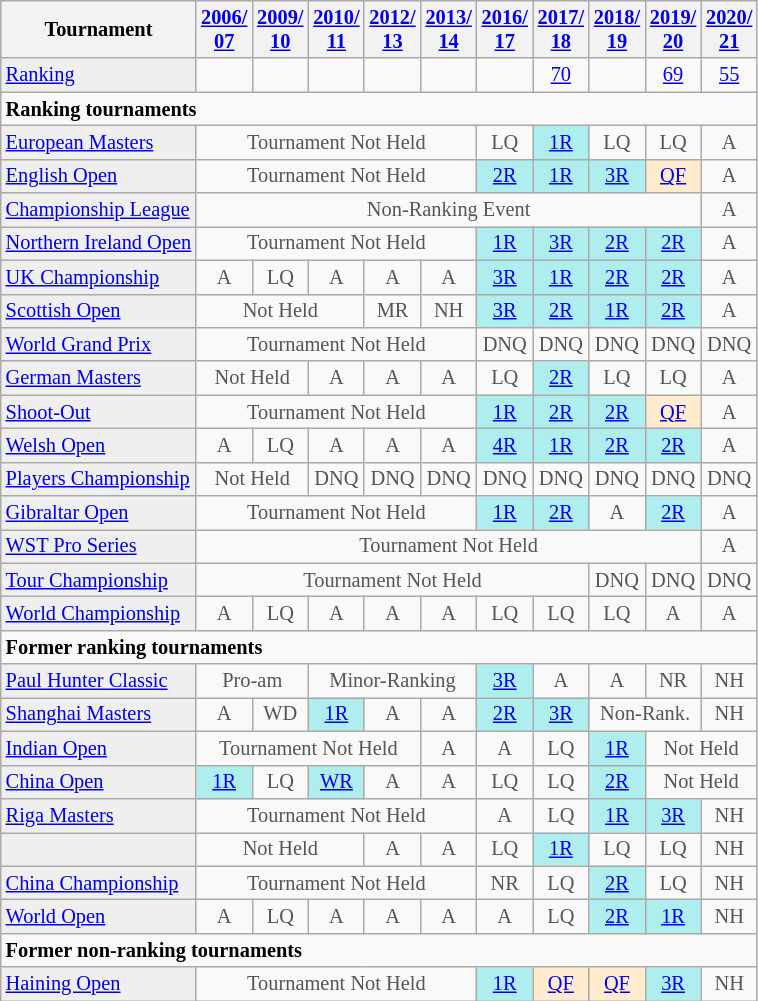<table class="wikitable" style="font-size:85%;">
<tr>
<th>Tournament</th>
<th><a href='#'>2006/<br>07</a></th>
<th><a href='#'>2009/<br>10</a></th>
<th><a href='#'>2010/<br>11</a></th>
<th><a href='#'>2012/<br>13</a></th>
<th><a href='#'>2013/<br>14</a></th>
<th><a href='#'>2016/<br>17</a></th>
<th><a href='#'>2017/<br>18</a></th>
<th><a href='#'>2018/<br>19</a></th>
<th><a href='#'>2019/<br>20</a></th>
<th><a href='#'>2020/<br>21</a></th>
</tr>
<tr>
<td style="background:#EFEFEF;"><a href='#'>Ranking</a></td>
<td align="center"></td>
<td align="center"></td>
<td align="center"></td>
<td align="center"></td>
<td align="center"></td>
<td align="center"></td>
<td align="center"><a href='#'>70</a></td>
<td align="center"></td>
<td align="center"><a href='#'>69</a></td>
<td align="center"><a href='#'>55</a></td>
</tr>
<tr>
<td colspan="50"><strong>Ranking tournaments</strong></td>
</tr>
<tr>
<td style="background:#EFEFEF;"><a href='#'>European Masters</a></td>
<td align="center" colspan="5" style="color:#555555;">Tournament Not Held</td>
<td align="center" style="color:#555555;">LQ</td>
<td align="center" style="background:#afeeee;"><a href='#'>1R</a></td>
<td align="center" style="color:#555555;">LQ</td>
<td align="center" style="color:#555555;">LQ</td>
<td align="center" style="color:#555555;">A</td>
</tr>
<tr>
<td style="background:#EFEFEF;"><a href='#'>English Open</a></td>
<td align="center" colspan="5" style="color:#555555;">Tournament Not Held</td>
<td align="center" style="background:#afeeee;"><a href='#'>2R</a></td>
<td align="center" style="background:#afeeee;"><a href='#'>1R</a></td>
<td align="center" style="background:#afeeee;"><a href='#'>3R</a></td>
<td align="center" style="background:#ffebcd;"><a href='#'>QF</a></td>
<td align="center" style="color:#555555;">A</td>
</tr>
<tr>
<td style="background:#EFEFEF;"><a href='#'>Championship League</a></td>
<td align="center" colspan="9" style="color:#555555;">Non-Ranking Event</td>
<td align="center" style="color:#555555;">A</td>
</tr>
<tr>
<td style="background:#EFEFEF;"><a href='#'>Northern Ireland Open</a></td>
<td align="center" colspan="5" style="color:#555555;">Tournament Not Held</td>
<td align="center" style="background:#afeeee;"><a href='#'>1R</a></td>
<td align="center" style="background:#afeeee;"><a href='#'>3R</a></td>
<td align="center" style="background:#afeeee;"><a href='#'>2R</a></td>
<td align="center" style="background:#afeeee;"><a href='#'>2R</a></td>
<td align="center" style="color:#555555;">A</td>
</tr>
<tr>
<td style="background:#EFEFEF;"><a href='#'>UK Championship</a></td>
<td align="center" style="color:#555555;">A</td>
<td align="center" style="color:#555555;">LQ</td>
<td align="center" style="color:#555555;">A</td>
<td align="center" style="color:#555555;">A</td>
<td align="center" style="color:#555555;">A</td>
<td align="center" style="background:#afeeee;"><a href='#'>3R</a></td>
<td align="center" style="background:#afeeee;"><a href='#'>1R</a></td>
<td align="center" style="background:#afeeee;"><a href='#'>2R</a></td>
<td align="center" style="background:#afeeee;"><a href='#'>2R</a></td>
<td align="center" style="color:#555555;">A</td>
</tr>
<tr>
<td style="background:#EFEFEF;"><a href='#'>Scottish Open</a></td>
<td align="center" colspan="3" style="color:#555555;">Not Held</td>
<td align="center" style="color:#555555;">MR</td>
<td align="center" style="color:#555555;">NH</td>
<td align="center" style="background:#afeeee;"><a href='#'>3R</a></td>
<td align="center" style="background:#afeeee;"><a href='#'>2R</a></td>
<td align="center" style="background:#afeeee;"><a href='#'>1R</a></td>
<td align="center" style="background:#afeeee;"><a href='#'>2R</a></td>
<td align="center" style="color:#555555;">A</td>
</tr>
<tr>
<td style="background:#EFEFEF;"><a href='#'>World Grand Prix</a></td>
<td align="center" colspan="5" style="color:#555555;">Tournament Not Held</td>
<td align="center" style="color:#555555;">DNQ</td>
<td align="center" style="color:#555555;">DNQ</td>
<td align="center" style="color:#555555;">DNQ</td>
<td align="center" style="color:#555555;">DNQ</td>
<td align="center" style="color:#555555;">DNQ</td>
</tr>
<tr>
<td style="background:#EFEFEF;"><a href='#'>German Masters</a></td>
<td align="center" colspan="2" style="color:#555555;">Not Held</td>
<td align="center" style="color:#555555;">A</td>
<td align="center" style="color:#555555;">A</td>
<td align="center" style="color:#555555;">A</td>
<td align="center" style="color:#555555;">LQ</td>
<td align="center" style="background:#afeeee;"><a href='#'>2R</a></td>
<td align="center" style="color:#555555;">LQ</td>
<td align="center" style="color:#555555;">LQ</td>
<td align="center" style="color:#555555;">A</td>
</tr>
<tr>
<td style="background:#EFEFEF;"><a href='#'>Shoot-Out</a></td>
<td align="center" colspan="5" style="color:#555555;">Tournament Not Held</td>
<td align="center" style="background:#afeeee;"><a href='#'>1R</a></td>
<td align="center" style="background:#afeeee;"><a href='#'>2R</a></td>
<td align="center" style="background:#afeeee;"><a href='#'>2R</a></td>
<td align="center" style="background:#ffebcd;"><a href='#'>QF</a></td>
<td align="center" style="color:#555555;">A</td>
</tr>
<tr>
<td style="background:#EFEFEF;"><a href='#'>Welsh Open</a></td>
<td align="center" style="color:#555555;">A</td>
<td align="center" style="color:#555555;">LQ</td>
<td align="center" style="color:#555555;">A</td>
<td align="center" style="color:#555555;">A</td>
<td align="center" style="color:#555555;">A</td>
<td align="center" style="background:#afeeee;"><a href='#'>4R</a></td>
<td align="center" style="background:#afeeee;"><a href='#'>1R</a></td>
<td align="center" style="background:#afeeee;"><a href='#'>2R</a></td>
<td align="center" style="background:#afeeee;"><a href='#'>2R</a></td>
<td align="center" style="color:#555555;">A</td>
</tr>
<tr>
<td style="background:#EFEFEF;"><a href='#'>Players Championship</a></td>
<td align="center" colspan="2" style="color:#555555;">Not Held</td>
<td align="center" style="color:#555555;">DNQ</td>
<td align="center" style="color:#555555;">DNQ</td>
<td align="center" style="color:#555555;">DNQ</td>
<td align="center" style="color:#555555;">DNQ</td>
<td align="center" style="color:#555555;">DNQ</td>
<td align="center" style="color:#555555;">DNQ</td>
<td align="center" style="color:#555555;">DNQ</td>
<td align="center" style="color:#555555;">DNQ</td>
</tr>
<tr>
<td style="background:#EFEFEF;"><a href='#'>Gibraltar Open</a></td>
<td align="center" colspan="5" style="color:#555555;">Tournament Not Held</td>
<td align="center" style="background:#afeeee;"><a href='#'>1R</a></td>
<td align="center" style="background:#afeeee;"><a href='#'>2R</a></td>
<td align="center" style="color:#555555;">A</td>
<td align="center" style="background:#afeeee;"><a href='#'>2R</a></td>
<td align="center" style="color:#555555;">A</td>
</tr>
<tr>
<td style="background:#EFEFEF;"><a href='#'>WST Pro Series</a></td>
<td align="center" colspan="9" style="color:#555555;">Tournament Not Held</td>
<td align="center" style="color:#555555;">A</td>
</tr>
<tr>
<td style="background:#EFEFEF;"><a href='#'>Tour Championship</a></td>
<td align="center" colspan="7" style="color:#555555;">Tournament Not Held</td>
<td align="center" style="color:#555555;">DNQ</td>
<td align="center" style="color:#555555;">DNQ</td>
<td align="center" style="color:#555555;">DNQ</td>
</tr>
<tr>
<td style="background:#EFEFEF;"><a href='#'>World Championship</a></td>
<td align="center" style="color:#555555;">A</td>
<td align="center" style="color:#555555;">LQ</td>
<td align="center" style="color:#555555;">A</td>
<td align="center" style="color:#555555;">A</td>
<td align="center" style="color:#555555;">A</td>
<td align="center" style="color:#555555;">LQ</td>
<td align="center" style="color:#555555;">LQ</td>
<td align="center" style="color:#555555;">LQ</td>
<td align="center" style="color:#555555;">A</td>
<td align="center" style="color:#555555;">A</td>
</tr>
<tr>
<td colspan="50"><strong>Former ranking tournaments</strong></td>
</tr>
<tr>
<td style="background:#EFEFEF;"><a href='#'>Paul Hunter Classic</a></td>
<td align="center" colspan="2" style="color:#555555;">Pro-am</td>
<td align="center" colspan="3" style="color:#555555;">Minor-Ranking</td>
<td align="center" style="background:#afeeee;"><a href='#'>3R</a></td>
<td align="center" style="color:#555555;">A</td>
<td align="center" style="color:#555555;">A</td>
<td align="center" style="color:#555555;">NR</td>
<td align="center" style="color:#555555;">NH</td>
</tr>
<tr>
<td style="background:#EFEFEF;"><a href='#'>Shanghai Masters</a></td>
<td align="center" style="color:#555555;">A</td>
<td align="center" style="color:#555555;">WD</td>
<td align="center" style="background:#afeeee;"><a href='#'>1R</a></td>
<td align="center" style="color:#555555;">A</td>
<td align="center" style="color:#555555;">A</td>
<td align="center" style="background:#afeeee;"><a href='#'>2R</a></td>
<td align="center" style="background:#afeeee;"><a href='#'>3R</a></td>
<td align="center" colspan="2" style="color:#555555;">Non-Rank.</td>
<td align="center" style="color:#555555;">NH</td>
</tr>
<tr>
<td style="background:#EFEFEF;"><a href='#'>Indian Open</a></td>
<td align="center" colspan="4" style="color:#555555;">Tournament Not Held</td>
<td align="center" style="color:#555555;">A</td>
<td align="center" style="color:#555555;">A</td>
<td align="center" style="color:#555555;">LQ</td>
<td align="center" style="background:#afeeee;"><a href='#'>1R</a></td>
<td align="center" colspan="2" style="color:#555555;">Not Held</td>
</tr>
<tr>
<td style="background:#EFEFEF;"><a href='#'>China Open</a></td>
<td align="center" style="background:#afeeee;"><a href='#'>1R</a></td>
<td align="center" style="color:#555555;">LQ</td>
<td align="center" style="background:#afeeee;"><a href='#'>WR</a></td>
<td align="center" style="color:#555555;">A</td>
<td align="center" style="color:#555555;">A</td>
<td align="center" style="color:#555555;">LQ</td>
<td align="center" style="color:#555555;">LQ</td>
<td align="center" style="background:#afeeee;"><a href='#'>2R</a></td>
<td align="center" colspan="2" style="color:#555555;">Not Held</td>
</tr>
<tr>
<td style="background:#EFEFEF;"><a href='#'>Riga Masters</a></td>
<td align="center" colspan="5" style="color:#555555;">Tournament Not Held</td>
<td align="center" style="color:#555555;">A</td>
<td align="center" style="color:#555555;">LQ</td>
<td align="center" style="background:#afeeee;"><a href='#'>1R</a></td>
<td align="center" style="background:#afeeee;"><a href='#'>3R</a></td>
<td align="center" style="color:#555555;">NH</td>
</tr>
<tr>
<td style="background:#EFEFEF;"></td>
<td align="center" colspan="3" style="color:#555555;">Not Held</td>
<td align="center" style="color:#555555;">A</td>
<td align="center" style="color:#555555;">A</td>
<td align="center" style="color:#555555;">LQ</td>
<td align="center" style="background:#afeeee;"><a href='#'>1R</a></td>
<td align="center" style="color:#555555;">LQ</td>
<td align="center" style="color:#555555;">LQ</td>
<td align="center" style="color:#555555;">NH</td>
</tr>
<tr>
<td style="background:#EFEFEF;"><a href='#'>China Championship</a></td>
<td align="center" colspan="5" style="color:#555555;">Tournament Not Held</td>
<td align="center" style="color:#555555;">NR</td>
<td align="center" style="color:#555555;">LQ</td>
<td align="center" style="background:#afeeee;"><a href='#'>2R</a></td>
<td align="center" style="color:#555555;">LQ</td>
<td align="center" style="color:#555555;">NH</td>
</tr>
<tr>
<td style="background:#EFEFEF;"><a href='#'>World Open</a></td>
<td align="center" style="color:#555555;">A</td>
<td align="center" style="color:#555555;">LQ</td>
<td align="center" style="color:#555555;">A</td>
<td align="center" style="color:#555555;">A</td>
<td align="center" style="color:#555555;">A</td>
<td align="center" style="color:#555555;">A</td>
<td align="center" style="color:#555555;">LQ</td>
<td align="center" style="background:#afeeee;"><a href='#'>2R</a></td>
<td align="center" style="background:#afeeee;"><a href='#'>1R</a></td>
<td align="center" style="color:#555555;">NH</td>
</tr>
<tr>
<td colspan="50"><strong>Former non-ranking tournaments</strong></td>
</tr>
<tr>
<td style="background:#EFEFEF;"><a href='#'>Haining Open</a></td>
<td align="center" colspan="5" style="color:#555555;">Tournament Not Held</td>
<td align="center" style="background:#afeeee;"><a href='#'>1R</a></td>
<td align="center" style="background:#ffebcd;"><a href='#'>QF</a></td>
<td align="center" style="background:#ffebcd;"><a href='#'>QF</a></td>
<td align="center" style="background:#afeeee;"><a href='#'>3R</a></td>
<td align="center" style="color:#555555;">NH</td>
</tr>
</table>
